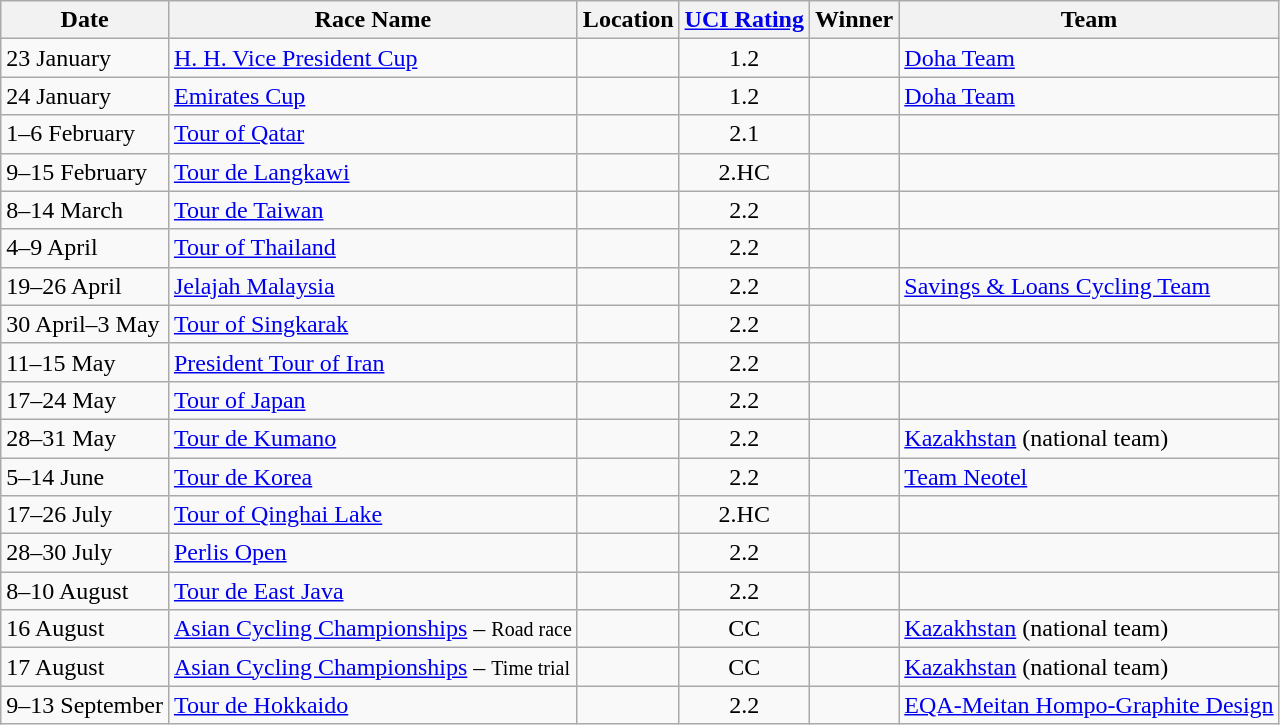<table class="wikitable sortable">
<tr>
<th>Date</th>
<th>Race Name</th>
<th>Location</th>
<th><a href='#'>UCI Rating</a></th>
<th>Winner</th>
<th>Team</th>
</tr>
<tr>
<td>23 January</td>
<td><a href='#'>H. H. Vice President Cup</a></td>
<td></td>
<td align=center>1.2</td>
<td></td>
<td><a href='#'>Doha Team</a></td>
</tr>
<tr>
<td>24 January</td>
<td><a href='#'>Emirates Cup</a></td>
<td></td>
<td align=center>1.2</td>
<td></td>
<td><a href='#'>Doha Team</a></td>
</tr>
<tr>
<td>1–6 February</td>
<td><a href='#'>Tour of Qatar</a></td>
<td></td>
<td align=center>2.1</td>
<td></td>
<td></td>
</tr>
<tr>
<td>9–15 February</td>
<td><a href='#'>Tour de Langkawi</a></td>
<td></td>
<td align=center>2.HC</td>
<td></td>
<td></td>
</tr>
<tr>
<td>8–14 March</td>
<td><a href='#'>Tour de Taiwan</a></td>
<td></td>
<td align=center>2.2</td>
<td></td>
<td></td>
</tr>
<tr>
<td>4–9 April</td>
<td><a href='#'>Tour of Thailand</a></td>
<td></td>
<td align=center>2.2</td>
<td></td>
<td></td>
</tr>
<tr>
<td>19–26 April</td>
<td><a href='#'>Jelajah Malaysia</a></td>
<td></td>
<td align=center>2.2</td>
<td></td>
<td><a href='#'>Savings & Loans Cycling Team</a></td>
</tr>
<tr>
<td>30 April–3 May</td>
<td><a href='#'>Tour of Singkarak</a></td>
<td></td>
<td align=center>2.2</td>
<td></td>
<td></td>
</tr>
<tr>
<td>11–15 May</td>
<td><a href='#'>President Tour of Iran</a></td>
<td></td>
<td align=center>2.2</td>
<td></td>
<td></td>
</tr>
<tr>
<td>17–24 May</td>
<td><a href='#'>Tour of Japan</a></td>
<td></td>
<td align=center>2.2</td>
<td></td>
<td></td>
</tr>
<tr>
<td>28–31 May</td>
<td><a href='#'>Tour de Kumano</a></td>
<td></td>
<td align=center>2.2</td>
<td></td>
<td><a href='#'>Kazakhstan</a> (national team)</td>
</tr>
<tr>
<td>5–14 June</td>
<td><a href='#'>Tour de Korea</a></td>
<td></td>
<td align=center>2.2</td>
<td></td>
<td><a href='#'>Team Neotel</a></td>
</tr>
<tr>
<td>17–26 July</td>
<td><a href='#'>Tour of Qinghai Lake</a></td>
<td></td>
<td align=center>2.HC</td>
<td></td>
<td></td>
</tr>
<tr>
<td>28–30 July</td>
<td><a href='#'>Perlis Open</a></td>
<td></td>
<td align=center>2.2</td>
<td></td>
<td></td>
</tr>
<tr>
<td>8–10 August</td>
<td><a href='#'>Tour de East Java</a></td>
<td></td>
<td align=center>2.2</td>
<td></td>
<td></td>
</tr>
<tr>
<td>16 August</td>
<td><a href='#'>Asian Cycling Championships</a> – <small>Road race</small></td>
<td></td>
<td align=center>CC</td>
<td></td>
<td><a href='#'>Kazakhstan</a> (national team)</td>
</tr>
<tr>
<td>17 August</td>
<td><a href='#'>Asian Cycling Championships</a> – <small>Time trial</small></td>
<td></td>
<td align=center>CC</td>
<td></td>
<td><a href='#'>Kazakhstan</a> (national team)</td>
</tr>
<tr>
<td>9–13 September</td>
<td><a href='#'>Tour de Hokkaido</a></td>
<td></td>
<td align=center>2.2</td>
<td></td>
<td><a href='#'>EQA-Meitan Hompo-Graphite Design</a></td>
</tr>
</table>
